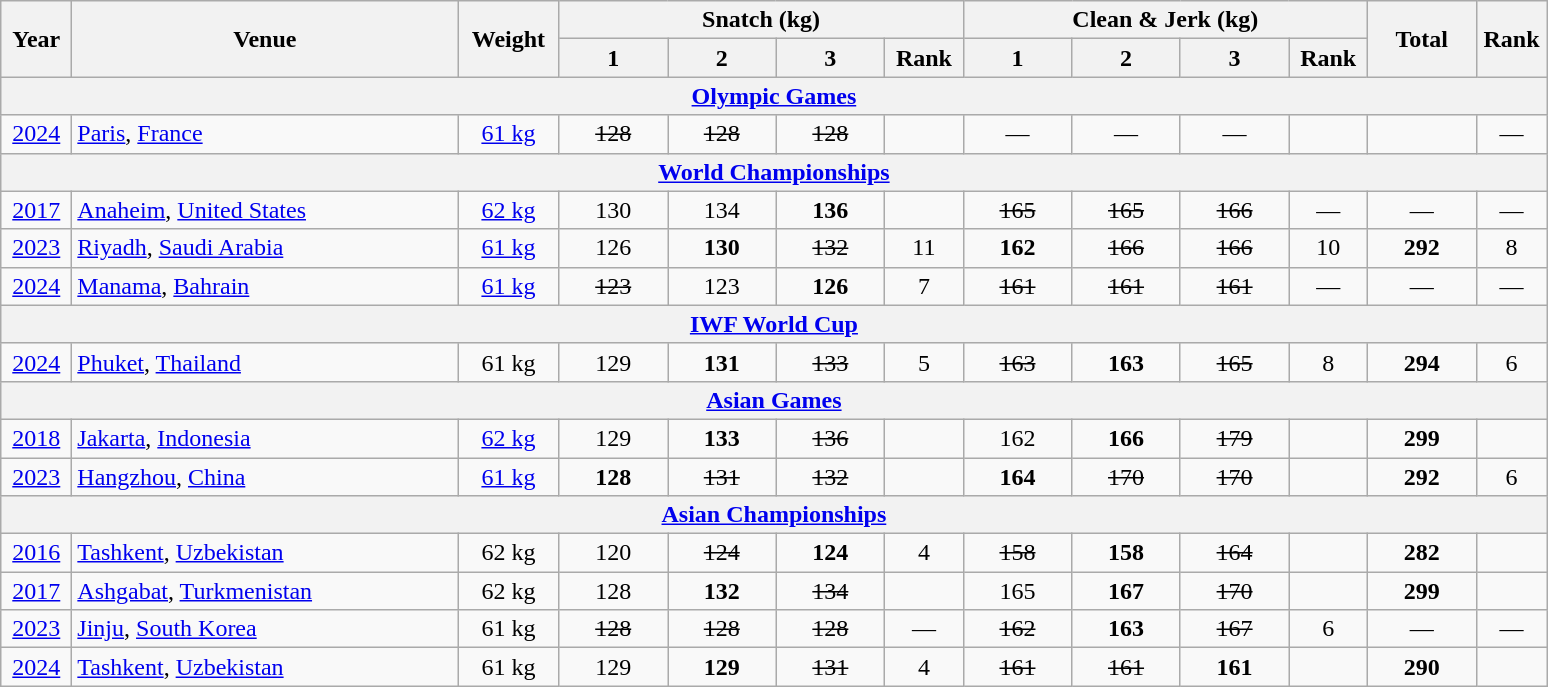<table class="wikitable" style="text-align:center;">
<tr>
<th rowspan=2 width=40>Year</th>
<th rowspan=2 width=250>Venue</th>
<th rowspan=2 width=60>Weight</th>
<th colspan=4>Snatch (kg)</th>
<th colspan=4>Clean & Jerk (kg)</th>
<th rowspan=2 width=65>Total</th>
<th rowspan=2 width=40>Rank</th>
</tr>
<tr>
<th width=65>1</th>
<th width=65>2</th>
<th width=65>3</th>
<th width=45>Rank</th>
<th width=65>1</th>
<th width=65>2</th>
<th width=65>3</th>
<th width=45>Rank</th>
</tr>
<tr>
<th colspan=13><a href='#'>Olympic Games</a></th>
</tr>
<tr>
<td><a href='#'>2024</a></td>
<td align=left> <a href='#'>Paris</a>, <a href='#'>France</a></td>
<td><a href='#'>61 kg</a></td>
<td><s>128</s></td>
<td><s>128</s></td>
<td><s>128</s></td>
<td></td>
<td>—</td>
<td>—</td>
<td>—</td>
<td></td>
<td></td>
<td>—</td>
</tr>
<tr>
<th colspan=13><a href='#'>World Championships</a></th>
</tr>
<tr>
<td><a href='#'>2017</a></td>
<td align=left> <a href='#'>Anaheim</a>, <a href='#'>United States</a></td>
<td><a href='#'>62 kg</a></td>
<td>130</td>
<td>134</td>
<td><strong>136</strong></td>
<td></td>
<td><s>165</s></td>
<td><s>165</s></td>
<td><s>166</s></td>
<td>—</td>
<td>—</td>
<td>—</td>
</tr>
<tr>
<td><a href='#'>2023</a></td>
<td align=left> <a href='#'>Riyadh</a>, <a href='#'>Saudi Arabia</a></td>
<td><a href='#'>61 kg</a></td>
<td>126</td>
<td><strong>130</strong></td>
<td><s>132</s></td>
<td>11</td>
<td><strong>162</strong></td>
<td><s>166</s></td>
<td><s>166</s></td>
<td>10</td>
<td><strong>292</strong></td>
<td>8</td>
</tr>
<tr>
<td><a href='#'>2024</a></td>
<td align=left> <a href='#'>Manama</a>, <a href='#'>Bahrain</a></td>
<td><a href='#'>61 kg</a></td>
<td><s>123</s></td>
<td>123</td>
<td><strong>126</strong></td>
<td>7</td>
<td><s>161</s></td>
<td><s>161</s></td>
<td><s>161</s></td>
<td>—</td>
<td>—</td>
<td>—</td>
</tr>
<tr>
<th colspan=13><a href='#'>IWF World Cup</a></th>
</tr>
<tr>
<td><a href='#'>2024</a></td>
<td align=left> <a href='#'>Phuket</a>, <a href='#'>Thailand</a></td>
<td>61 kg</td>
<td>129</td>
<td><strong>131</strong></td>
<td><s>133</s></td>
<td>5</td>
<td><s>163</s></td>
<td><strong>163</strong></td>
<td><s>165</s></td>
<td>8</td>
<td><strong>294</strong></td>
<td>6</td>
</tr>
<tr>
<th colspan=13><a href='#'>Asian Games</a></th>
</tr>
<tr>
<td><a href='#'>2018</a></td>
<td align=left> <a href='#'>Jakarta</a>, <a href='#'>Indonesia</a></td>
<td><a href='#'>62 kg</a></td>
<td>129</td>
<td><strong>133</strong></td>
<td><s>136</s></td>
<td></td>
<td>162</td>
<td><strong>166</strong></td>
<td><s>179</s></td>
<td></td>
<td><strong>299</strong></td>
<td></td>
</tr>
<tr>
<td><a href='#'>2023</a></td>
<td align=left> <a href='#'>Hangzhou</a>, <a href='#'>China</a></td>
<td><a href='#'>61 kg</a></td>
<td><strong>128</strong></td>
<td><s>131</s></td>
<td><s>132</s></td>
<td></td>
<td><strong>164</strong></td>
<td><s>170</s></td>
<td><s>170</s></td>
<td></td>
<td><strong>292</strong></td>
<td>6</td>
</tr>
<tr>
<th colspan=13><a href='#'>Asian Championships</a></th>
</tr>
<tr>
<td><a href='#'>2016</a></td>
<td align=left> <a href='#'>Tashkent</a>, <a href='#'>Uzbekistan</a></td>
<td>62 kg</td>
<td>120</td>
<td><s>124</s></td>
<td><strong>124</strong></td>
<td>4</td>
<td><s>158</s></td>
<td><strong>158</strong></td>
<td><s>164</s></td>
<td></td>
<td><strong>282</strong></td>
<td></td>
</tr>
<tr>
<td><a href='#'>2017</a></td>
<td align=left> <a href='#'>Ashgabat</a>, <a href='#'>Turkmenistan</a></td>
<td>62 kg</td>
<td>128</td>
<td><strong>132</strong></td>
<td><s>134</s></td>
<td></td>
<td>165</td>
<td><strong>167</strong></td>
<td><s>170</s></td>
<td></td>
<td><strong>299</strong></td>
<td></td>
</tr>
<tr>
<td><a href='#'>2023</a></td>
<td align=left> <a href='#'>Jinju</a>, <a href='#'>South Korea</a></td>
<td>61 kg</td>
<td><s>128</s></td>
<td><s>128</s></td>
<td><s>128</s></td>
<td>—</td>
<td><s>162</s></td>
<td><strong>163</strong></td>
<td><s>167</s></td>
<td>6</td>
<td>—</td>
<td>—</td>
</tr>
<tr>
<td><a href='#'>2024</a></td>
<td align=left> <a href='#'>Tashkent</a>, <a href='#'>Uzbekistan</a></td>
<td>61 kg</td>
<td>129</td>
<td><strong>129</strong></td>
<td><s>131</s></td>
<td>4</td>
<td><s>161</s></td>
<td><s>161</s></td>
<td><strong>161</strong></td>
<td></td>
<td><strong>290</strong></td>
<td></td>
</tr>
</table>
